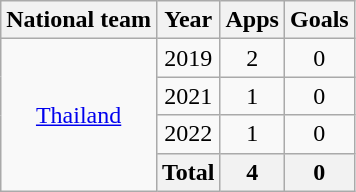<table class="wikitable" style="text-align:center">
<tr>
<th>National team</th>
<th>Year</th>
<th>Apps</th>
<th>Goals</th>
</tr>
<tr>
<td rowspan="6" valign="center"><a href='#'>Thailand</a></td>
<td>2019</td>
<td>2</td>
<td>0</td>
</tr>
<tr>
<td>2021</td>
<td>1</td>
<td>0</td>
</tr>
<tr>
<td>2022</td>
<td>1</td>
<td>0</td>
</tr>
<tr>
<th>Total</th>
<th>4</th>
<th>0</th>
</tr>
</table>
